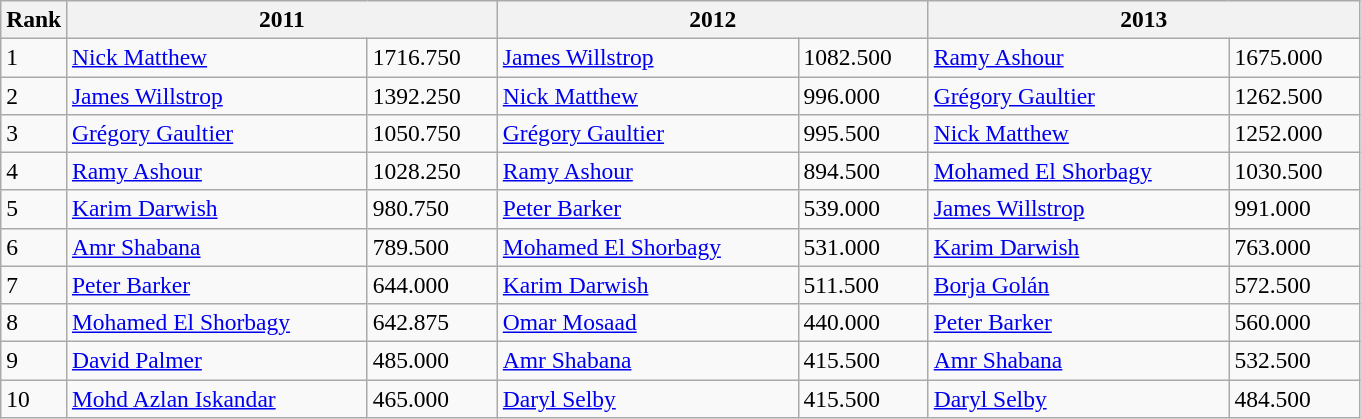<table class=wikitable style="font-size:98%;">
<tr>
<th>Rank</th>
<th colspan="2" style="width:280px;">2011</th>
<th colspan="2" style="width:280px;">2012</th>
<th colspan="2" style="width:280px;">2013</th>
</tr>
<tr>
<td>1</td>
<td> <a href='#'>Nick Matthew</a></td>
<td>1716.750</td>
<td> <a href='#'>James Willstrop</a></td>
<td>1082.500</td>
<td> <a href='#'>Ramy Ashour</a></td>
<td>1675.000</td>
</tr>
<tr>
<td>2</td>
<td> <a href='#'>James Willstrop</a></td>
<td>1392.250</td>
<td> <a href='#'>Nick Matthew</a></td>
<td>996.000</td>
<td> <a href='#'>Grégory Gaultier</a></td>
<td>1262.500</td>
</tr>
<tr>
<td>3</td>
<td> <a href='#'>Grégory Gaultier</a></td>
<td>1050.750</td>
<td> <a href='#'>Grégory Gaultier</a></td>
<td>995.500</td>
<td> <a href='#'>Nick Matthew</a></td>
<td>1252.000</td>
</tr>
<tr>
<td>4</td>
<td> <a href='#'>Ramy Ashour</a></td>
<td>1028.250</td>
<td> <a href='#'>Ramy Ashour</a></td>
<td>894.500</td>
<td> <a href='#'>Mohamed El Shorbagy</a></td>
<td>1030.500</td>
</tr>
<tr>
<td>5</td>
<td> <a href='#'>Karim Darwish</a></td>
<td>980.750</td>
<td> <a href='#'>Peter Barker</a></td>
<td>539.000</td>
<td> <a href='#'>James Willstrop</a></td>
<td>991.000</td>
</tr>
<tr>
<td>6</td>
<td> <a href='#'>Amr Shabana</a></td>
<td>789.500</td>
<td> <a href='#'>Mohamed El Shorbagy</a></td>
<td>531.000</td>
<td> <a href='#'>Karim Darwish</a></td>
<td>763.000</td>
</tr>
<tr>
<td>7</td>
<td> <a href='#'>Peter Barker</a></td>
<td>644.000</td>
<td> <a href='#'>Karim Darwish</a></td>
<td>511.500</td>
<td> <a href='#'>Borja Golán</a></td>
<td>572.500</td>
</tr>
<tr>
<td>8</td>
<td> <a href='#'>Mohamed El Shorbagy</a></td>
<td>642.875</td>
<td> <a href='#'>Omar Mosaad</a></td>
<td>440.000</td>
<td> <a href='#'>Peter Barker</a></td>
<td>560.000</td>
</tr>
<tr>
<td>9</td>
<td> <a href='#'>David Palmer</a></td>
<td>485.000</td>
<td> <a href='#'>Amr Shabana</a></td>
<td>415.500</td>
<td> <a href='#'>Amr Shabana</a></td>
<td>532.500</td>
</tr>
<tr>
<td>10</td>
<td> <a href='#'>Mohd Azlan Iskandar</a></td>
<td>465.000</td>
<td> <a href='#'>Daryl Selby</a></td>
<td>415.500</td>
<td> <a href='#'>Daryl Selby</a></td>
<td>484.500</td>
</tr>
</table>
